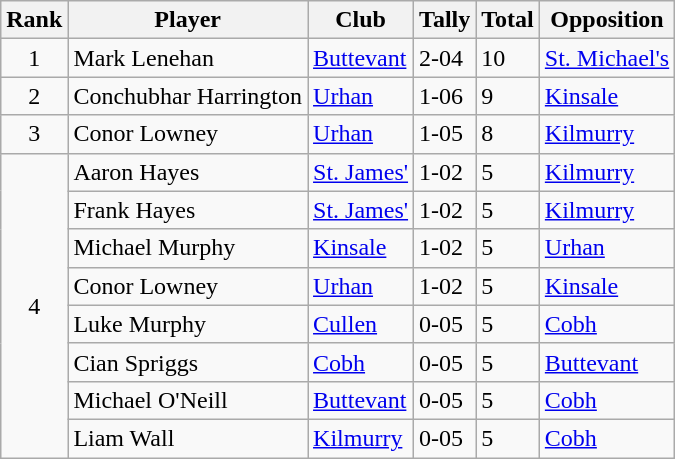<table class="wikitable">
<tr>
<th>Rank</th>
<th>Player</th>
<th>Club</th>
<th>Tally</th>
<th>Total</th>
<th>Opposition</th>
</tr>
<tr>
<td rowspan="1" style="text-align:center;">1</td>
<td>Mark Lenehan</td>
<td><a href='#'>Buttevant</a></td>
<td>2-04</td>
<td>10</td>
<td><a href='#'>St. Michael's</a></td>
</tr>
<tr>
<td rowspan="1" style="text-align:center;">2</td>
<td>Conchubhar Harrington</td>
<td><a href='#'>Urhan</a></td>
<td>1-06</td>
<td>9</td>
<td><a href='#'>Kinsale</a></td>
</tr>
<tr>
<td rowspan="1" style="text-align:center;">3</td>
<td>Conor Lowney</td>
<td><a href='#'>Urhan</a></td>
<td>1-05</td>
<td>8</td>
<td><a href='#'>Kilmurry</a></td>
</tr>
<tr>
<td rowspan="8" style="text-align:center;">4</td>
<td>Aaron Hayes</td>
<td><a href='#'>St. James'</a></td>
<td>1-02</td>
<td>5</td>
<td><a href='#'>Kilmurry</a></td>
</tr>
<tr>
<td>Frank Hayes</td>
<td><a href='#'>St. James'</a></td>
<td>1-02</td>
<td>5</td>
<td><a href='#'>Kilmurry</a></td>
</tr>
<tr>
<td>Michael Murphy</td>
<td><a href='#'>Kinsale</a></td>
<td>1-02</td>
<td>5</td>
<td><a href='#'>Urhan</a></td>
</tr>
<tr>
<td>Conor Lowney</td>
<td><a href='#'>Urhan</a></td>
<td>1-02</td>
<td>5</td>
<td><a href='#'>Kinsale</a></td>
</tr>
<tr>
<td>Luke Murphy</td>
<td><a href='#'>Cullen</a></td>
<td>0-05</td>
<td>5</td>
<td><a href='#'>Cobh</a></td>
</tr>
<tr>
<td>Cian Spriggs</td>
<td><a href='#'>Cobh</a></td>
<td>0-05</td>
<td>5</td>
<td><a href='#'>Buttevant</a></td>
</tr>
<tr>
<td>Michael O'Neill</td>
<td><a href='#'>Buttevant</a></td>
<td>0-05</td>
<td>5</td>
<td><a href='#'>Cobh</a></td>
</tr>
<tr>
<td>Liam Wall</td>
<td><a href='#'>Kilmurry</a></td>
<td>0-05</td>
<td>5</td>
<td><a href='#'>Cobh</a></td>
</tr>
</table>
